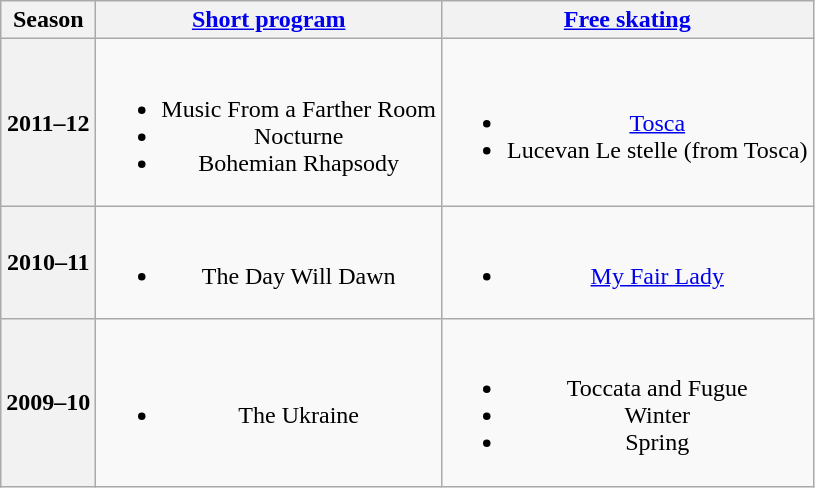<table class=wikitable style=text-align:center>
<tr>
<th>Season</th>
<th><a href='#'>Short program</a></th>
<th><a href='#'>Free skating</a></th>
</tr>
<tr>
<th>2011–12 <br> </th>
<td><br><ul><li>Music From a Farther Room <br></li><li>Nocturne <br></li><li>Bohemian Rhapsody <br></li></ul></td>
<td><br><ul><li><a href='#'>Tosca</a> <br></li><li>Lucevan Le stelle (from Tosca) <br></li></ul></td>
</tr>
<tr>
<th>2010–11 <br> </th>
<td><br><ul><li>The Day Will Dawn <br></li></ul></td>
<td><br><ul><li><a href='#'>My Fair Lady</a> <br></li></ul></td>
</tr>
<tr>
<th>2009–10 <br> </th>
<td><br><ul><li>The Ukraine</li></ul></td>
<td><br><ul><li>Toccata and Fugue <br></li><li>Winter <br></li><li>Spring <br></li></ul></td>
</tr>
</table>
